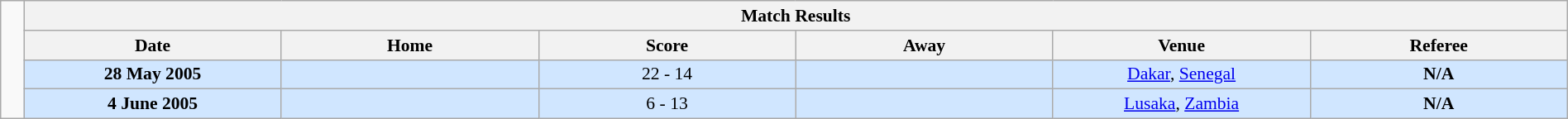<table class="wikitable" style="font-size:90%; width: 100%; text-align: center;">
<tr>
<td width=1% rowspan=25></td>
<th colspan=6>Match Results</th>
</tr>
<tr>
<th width=11%>Date</th>
<th width=11%>Home</th>
<th width=11%>Score</th>
<th width=11%>Away</th>
<th width=11%>Venue</th>
<th width=11%>Referee</th>
</tr>
<tr style="background: #D0E6FF;">
<td><strong>28 May 2005</strong></td>
<td></td>
<td>22 - 14</td>
<td></td>
<td><a href='#'>Dakar</a>, <a href='#'>Senegal</a></td>
<td><strong>N/A</strong></td>
</tr>
<tr style="background: #D0E6FF;">
<td><strong>4 June 2005</strong></td>
<td></td>
<td>6 - 13</td>
<td></td>
<td><a href='#'>Lusaka</a>, <a href='#'>Zambia</a></td>
<td><strong>N/A</strong></td>
</tr>
</table>
